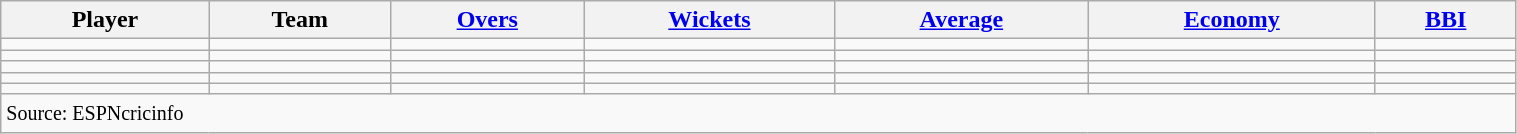<table class="wikitable sortable" style="width:80%;">
<tr>
<th>Player</th>
<th>Team</th>
<th><a href='#'>Overs</a></th>
<th><a href='#'>Wickets</a></th>
<th><a href='#'>Average</a></th>
<th><a href='#'>Economy</a></th>
<th><a href='#'>BBI</a></th>
</tr>
<tr>
<td></td>
<td></td>
<td></td>
<td></td>
<td></td>
<td></td>
<td></td>
</tr>
<tr>
<td></td>
<td></td>
<td></td>
<td></td>
<td></td>
<td></td>
<td></td>
</tr>
<tr>
<td></td>
<td></td>
<td></td>
<td></td>
<td></td>
<td></td>
<td></td>
</tr>
<tr>
<td></td>
<td></td>
<td></td>
<td></td>
<td></td>
<td></td>
<td></td>
</tr>
<tr>
<td></td>
<td></td>
<td></td>
<td></td>
<td></td>
<td></td>
<td></td>
</tr>
<tr>
<td colspan="10" class=unsortable><small> Source: ESPNcricinfo</small></td>
</tr>
</table>
